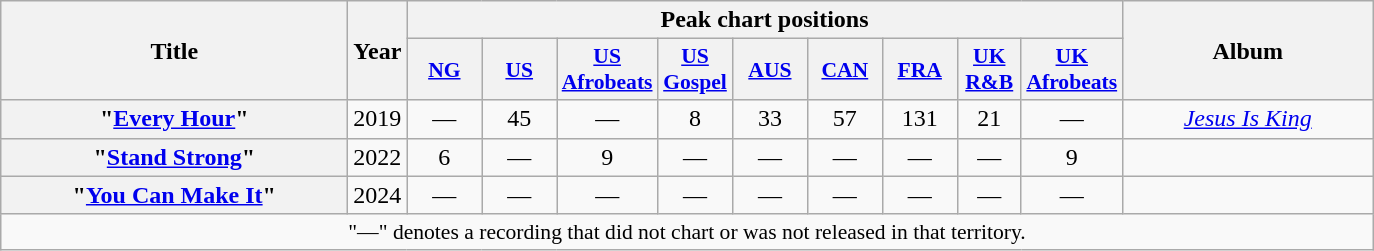<table class="wikitable plainrowheaders" style="text-align:center;">
<tr>
<th scope="col" rowspan="2" style="width:14em;">Title</th>
<th scope="col" rowspan="2" style="width:1em;">Year</th>
<th scope="col" colspan="9">Peak chart positions</th>
<th scope="col" rowspan="2" style="width:10em;">Album</th>
</tr>
<tr>
<th scope="col" style="width:3em;font-size:90%;"><a href='#'>NG</a><br></th>
<th scope="col" style="width:3em;font-size:90%;"><a href='#'>US</a><br></th>
<th scope="col" style="width:3em;font-size:90%;"><a href='#'>US<br>Afrobeats</a><br></th>
<th scope="col" style="width:3em;font-size:90%;"><a href='#'>US<br>Gospel</a><br></th>
<th scope="col" style="width:3em;font-size:90%;"><a href='#'>AUS</a><br></th>
<th scope="col" style="width:3em;font-size:90%;"><a href='#'>CAN</a><br></th>
<th scope="col" style="width:3em;font-size:90%;"><a href='#'>FRA</a><br></th>
<th scope="col" style="width:2.5em;font-size:90%;"><a href='#'>UK<br>R&B</a><br></th>
<th scope="col" style="width:2.5em;font-size:90%;"><a href='#'>UK<br>Afrobeats</a><br></th>
</tr>
<tr>
<th scope="row">"<a href='#'>Every Hour</a>"<br></th>
<td>2019</td>
<td>—</td>
<td>45</td>
<td>—</td>
<td>8</td>
<td>33</td>
<td>57</td>
<td>131</td>
<td>21</td>
<td>—</td>
<td><em><a href='#'>Jesus Is King</a></em></td>
</tr>
<tr>
<th scope="row">"<a href='#'>Stand Strong</a>"<br></th>
<td>2022</td>
<td>6</td>
<td>—</td>
<td>9</td>
<td>—</td>
<td>—</td>
<td>—</td>
<td>—</td>
<td>—</td>
<td>9</td>
<td></td>
</tr>
<tr>
<th scope="row">"<a href='#'>You Can Make It</a>"<br></th>
<td>2024</td>
<td>—</td>
<td>—</td>
<td>—</td>
<td>—</td>
<td>—</td>
<td>—</td>
<td>—</td>
<td>—</td>
<td>—</td>
<td><em></em></td>
</tr>
<tr>
<td colspan="13" style="font-size:90%">"—" denotes a recording that did not chart or was not released in that territory.</td>
</tr>
</table>
